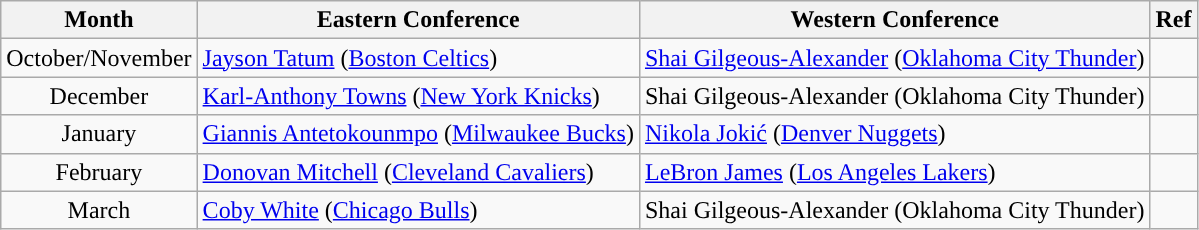<table class="wikitable sortable" style="text-align:left;">
<tr>
<th>Month</th>
<th>Eastern Conference</th>
<th>Western Conference</th>
<th class=unsortable>Ref</th>
</tr>
<tr>
<td style="text-align:center;">October/November</td>
<td><a href='#'>Jayson Tatum</a> (<a href='#'>Boston Celtics</a>) </td>
<td><a href='#'>Shai Gilgeous-Alexander</a> (<a href='#'>Oklahoma City Thunder</a>) </td>
<td style="text-align:center;"></td>
</tr>
<tr>
<td style="text-align:center;">December</td>
<td><a href='#'>Karl-Anthony Towns</a> (<a href='#'>New York Knicks</a>) </td>
<td>Shai Gilgeous-Alexander (Oklahoma City Thunder) </td>
<td style="text-align:center;"></td>
</tr>
<tr>
<td style="text-align:center;">January</td>
<td><a href='#'>Giannis Antetokounmpo</a> (<a href='#'>Milwaukee Bucks</a>) </td>
<td><a href='#'>Nikola Jokić</a> (<a href='#'>Denver Nuggets</a>) </td>
<td style="text-align:center;"></td>
</tr>
<tr>
<td style="text-align:center;">February</td>
<td><a href='#'>Donovan Mitchell</a> (<a href='#'>Cleveland Cavaliers</a>) </td>
<td><a href='#'>LeBron James</a> (<a href='#'>Los Angeles Lakers</a>) </td>
<td style="text-align:center;"></td>
</tr>
<tr>
<td style="text-align:center;'">March</td>
<td><a href='#'>Coby White</a> (<a href='#'>Chicago Bulls</a>) </td>
<td>Shai Gilgeous-Alexander (Oklahoma City Thunder) </td>
<td style="text-align:center;"></td>
</tr>
</table>
